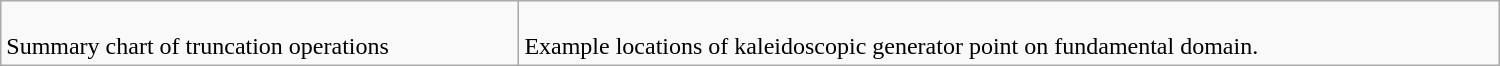<table class=wikitable width=1000>
<tr>
<td><br>Summary chart of truncation operations</td>
<td><br>Example locations of kaleidoscopic generator point on fundamental domain.</td>
</tr>
</table>
